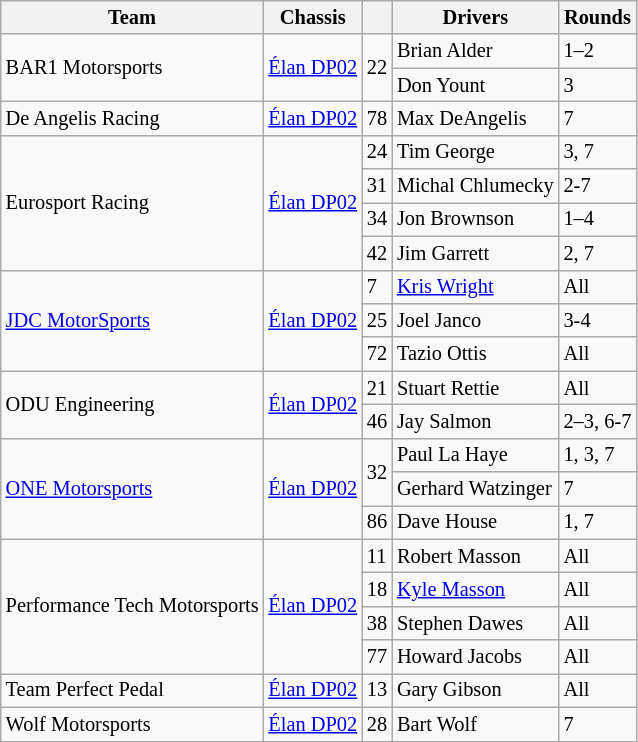<table class="wikitable" style="font-size: 85%;">
<tr>
<th>Team</th>
<th>Chassis</th>
<th></th>
<th>Drivers</th>
<th>Rounds</th>
</tr>
<tr>
<td rowspan=2>BAR1 Motorsports</td>
<td rowspan=2><a href='#'>Élan DP02</a></td>
<td rowspan=2>22</td>
<td> Brian Alder</td>
<td>1–2</td>
</tr>
<tr>
<td> Don Yount</td>
<td>3</td>
</tr>
<tr>
<td>De Angelis Racing</td>
<td><a href='#'>Élan DP02</a></td>
<td>78</td>
<td> Max DeAngelis</td>
<td>7</td>
</tr>
<tr>
<td rowspan="4">Eurosport Racing</td>
<td rowspan="4"><a href='#'>Élan DP02</a></td>
<td>24</td>
<td> Tim George</td>
<td>3, 7</td>
</tr>
<tr>
<td>31</td>
<td> Michal Chlumecky</td>
<td>2-7</td>
</tr>
<tr>
<td>34</td>
<td> Jon Brownson</td>
<td>1–4</td>
</tr>
<tr>
<td>42</td>
<td> Jim Garrett</td>
<td>2, 7</td>
</tr>
<tr>
<td rowspan=3><a href='#'>JDC MotorSports</a></td>
<td rowspan=3><a href='#'>Élan DP02</a></td>
<td>7</td>
<td> <a href='#'>Kris Wright</a></td>
<td>All</td>
</tr>
<tr>
<td>25</td>
<td> Joel Janco</td>
<td>3-4</td>
</tr>
<tr>
<td>72</td>
<td> Tazio Ottis</td>
<td>All</td>
</tr>
<tr>
<td rowspan=2>ODU Engineering</td>
<td rowspan=2><a href='#'>Élan DP02</a></td>
<td>21</td>
<td> Stuart Rettie</td>
<td>All</td>
</tr>
<tr>
<td>46</td>
<td> Jay Salmon</td>
<td>2–3, 6-7</td>
</tr>
<tr>
<td rowspan=3><a href='#'>ONE Motorsports</a></td>
<td rowspan=3><a href='#'>Élan DP02</a></td>
<td rowspan=2>32</td>
<td> Paul La Haye</td>
<td>1, 3, 7</td>
</tr>
<tr>
<td> Gerhard Watzinger</td>
<td>7</td>
</tr>
<tr>
<td>86</td>
<td> Dave House</td>
<td>1, 7</td>
</tr>
<tr>
<td rowspan=4>Performance Tech Motorsports</td>
<td rowspan=4><a href='#'>Élan DP02</a></td>
<td>11</td>
<td> Robert Masson</td>
<td>All</td>
</tr>
<tr>
<td>18</td>
<td> <a href='#'>Kyle Masson</a></td>
<td>All</td>
</tr>
<tr>
<td>38</td>
<td> Stephen Dawes</td>
<td>All</td>
</tr>
<tr>
<td>77</td>
<td> Howard Jacobs</td>
<td>All</td>
</tr>
<tr>
<td>Team Perfect Pedal</td>
<td><a href='#'>Élan DP02</a></td>
<td>13</td>
<td> Gary Gibson</td>
<td>All</td>
</tr>
<tr>
<td>Wolf Motorsports</td>
<td><a href='#'>Élan DP02</a></td>
<td>28</td>
<td> Bart Wolf</td>
<td>7</td>
</tr>
</table>
